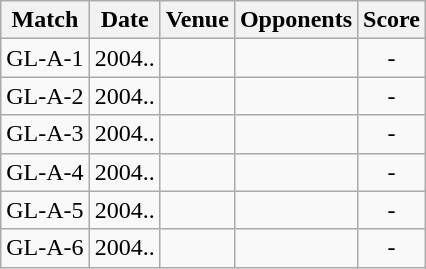<table class="wikitable" style="text-align:center;">
<tr>
<th>Match</th>
<th>Date</th>
<th>Venue</th>
<th>Opponents</th>
<th>Score</th>
</tr>
<tr>
<td>GL-A-1</td>
<td>2004..</td>
<td><a href='#'></a></td>
<td><a href='#'></a></td>
<td>-</td>
</tr>
<tr>
<td>GL-A-2</td>
<td>2004..</td>
<td><a href='#'></a></td>
<td><a href='#'></a></td>
<td>-</td>
</tr>
<tr>
<td>GL-A-3</td>
<td>2004..</td>
<td><a href='#'></a></td>
<td><a href='#'></a></td>
<td>-</td>
</tr>
<tr>
<td>GL-A-4</td>
<td>2004..</td>
<td><a href='#'></a></td>
<td><a href='#'></a></td>
<td>-</td>
</tr>
<tr>
<td>GL-A-5</td>
<td>2004..</td>
<td><a href='#'></a></td>
<td><a href='#'></a></td>
<td>-</td>
</tr>
<tr>
<td>GL-A-6</td>
<td>2004..</td>
<td><a href='#'></a></td>
<td><a href='#'></a></td>
<td>-</td>
</tr>
</table>
